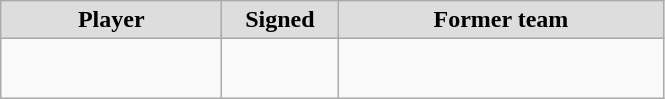<table class="wikitable" style="text-align: center">
<tr align="center" bgcolor="#dddddd">
<td style="width:140px"><strong>Player</strong></td>
<td style="width:70px"><strong>Signed</strong></td>
<td style="width:210px"><strong>Former team</strong></td>
</tr>
<tr style="height:40px">
<td></td>
<td style="font-size: 80%"></td>
<td></td>
</tr>
</table>
